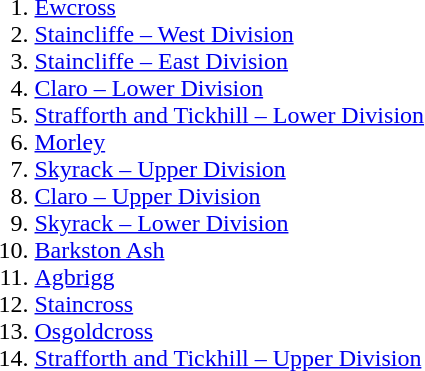<table>
<tr>
<td width="20"> </td>
<td valign="top"><br><ol><li><a href='#'>Ewcross</a></li><li><a href='#'>Staincliffe – West Division</a></li><li><a href='#'>Staincliffe – East Division</a></li><li><a href='#'>Claro – Lower Division</a></li><li><a href='#'>Strafforth and Tickhill – Lower Division</a></li><li><a href='#'>Morley</a></li><li><a href='#'>Skyrack – Upper Division</a></li><li><a href='#'>Claro – Upper Division</a></li><li><a href='#'>Skyrack – Lower Division</a></li><li><a href='#'>Barkston Ash</a></li><li><a href='#'>Agbrigg</a></li><li><a href='#'>Staincross</a></li><li><a href='#'>Osgoldcross</a></li><li><a href='#'>Strafforth and Tickhill – Upper Division</a></li></ol></td>
<td width="10"> </td>
<td valign="top"><br></td>
<td width="20"> </td>
<td valign="top"></td>
</tr>
</table>
